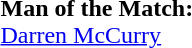<table width=100% style="font-size: 100%">
<tr>
<td><br><strong>Man of the Match:</strong>
<br><a href='#'>Darren McCurry</a></td>
</tr>
</table>
